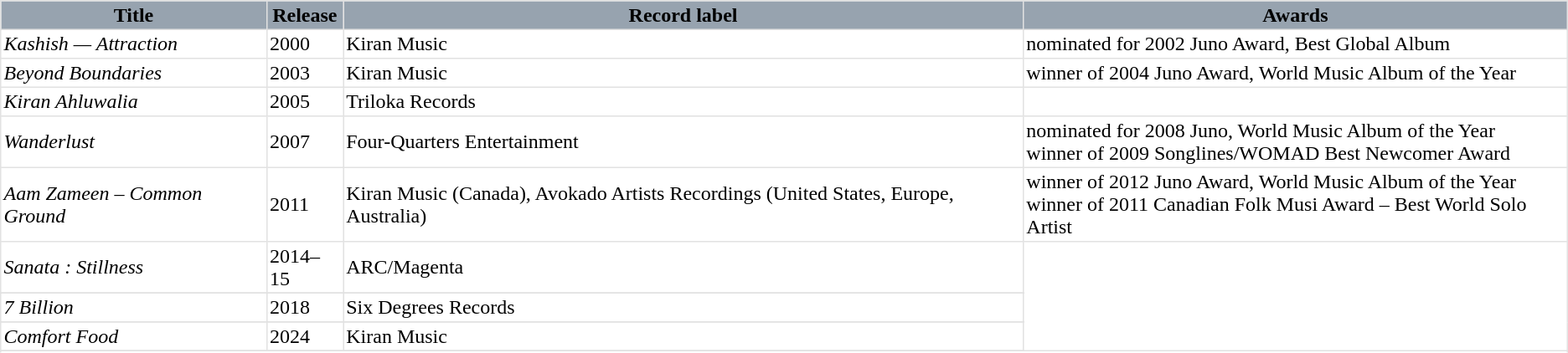<table class="toccolours" border=1 cellpadding=2 cellspacing=0 style="margin:0 0 1em 1em; border-collapse:collapse; border:1px solid #E2E2E2;">
<tr>
<th bgcolor="#97A3AF">Title</th>
<th bgcolor="#97A3AF">Release</th>
<th bgcolor="#97A3AF">Record label</th>
<th bgcolor="#97A3AF">Awards</th>
</tr>
<tr>
<td><em>Kashish — Attraction</em></td>
<td>2000</td>
<td>Kiran Music</td>
<td>nominated for 2002 Juno Award, Best Global Album</td>
</tr>
<tr>
<td><em>Beyond Boundaries</em></td>
<td>2003</td>
<td>Kiran Music</td>
<td>winner of 2004 Juno Award, World Music Album of the Year</td>
</tr>
<tr>
<td><em>Kiran Ahluwalia</em></td>
<td>2005</td>
<td>Triloka Records</td>
</tr>
<tr>
<td><em>Wanderlust</em></td>
<td>2007</td>
<td>Four-Quarters Entertainment</td>
<td>nominated for 2008 Juno, World Music Album of the Year<br>winner of 2009 Songlines/WOMAD Best Newcomer Award</td>
</tr>
<tr>
<td><em>Aam Zameen – Common Ground</em></td>
<td>2011</td>
<td>Kiran Music (Canada), Avokado Artists Recordings (United States, Europe, Australia)</td>
<td>winner of 2012 Juno Award, World Music Album of the Year<br>winner of 2011 Canadian Folk Musi Award – Best World Solo Artist</td>
</tr>
<tr>
<td><em>Sanata : Stillness</em></td>
<td>2014–15</td>
<td>ARC/Magenta</td>
</tr>
<tr>
</tr>
<tr>
<td><em>7 Billion</em></td>
<td>2018</td>
<td>Six Degrees Records</td>
</tr>
<tr>
</tr>
<tr>
<td><em>Comfort Food</em></td>
<td>2024</td>
<td>Kiran Music</td>
</tr>
<tr>
</tr>
<tr>
</tr>
</table>
